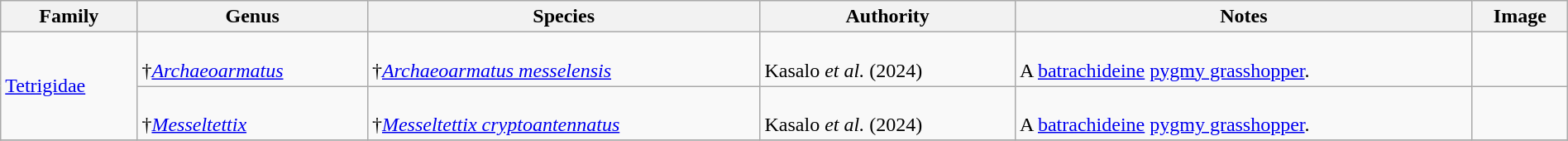<table class="wikitable" align="center" width="100%">
<tr>
<th>Family</th>
<th>Genus</th>
<th>Species</th>
<th>Authority</th>
<th>Notes</th>
<th>Image</th>
</tr>
<tr>
<td rowspan=2><a href='#'>Tetrigidae</a></td>
<td><br>†<em><a href='#'>Archaeoarmatus</a></em></td>
<td><br>†<em><a href='#'>Archaeoarmatus messelensis</a></em></td>
<td><br>Kasalo <em>et al.</em> (2024)</td>
<td><br>A <a href='#'>batrachideine</a> <a href='#'>pygmy grasshopper</a>.</td>
<td></td>
</tr>
<tr>
<td><br>†<em><a href='#'>Messeltettix</a></em></td>
<td><br>†<em><a href='#'>Messeltettix cryptoantennatus</a></em></td>
<td><br>Kasalo <em>et al.</em> (2024)</td>
<td><br>A <a href='#'>batrachideine</a> <a href='#'>pygmy grasshopper</a>.</td>
<td></td>
</tr>
<tr>
</tr>
</table>
